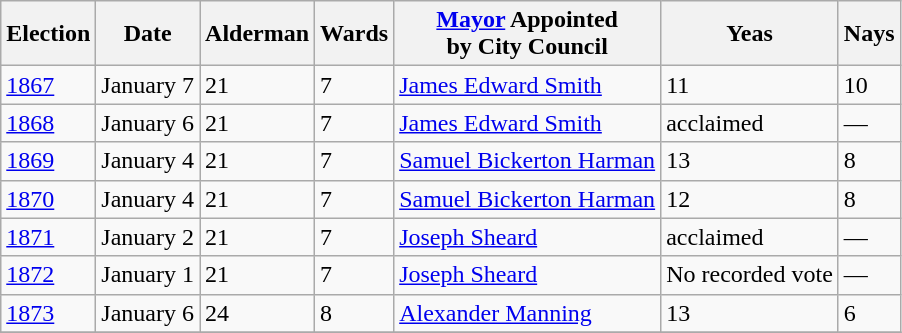<table class="wikitable">
<tr>
<th>Election</th>
<th>Date</th>
<th>Alderman</th>
<th>Wards</th>
<th><a href='#'>Mayor</a> Appointed<br>by City Council</th>
<th>Yeas</th>
<th>Nays</th>
</tr>
<tr>
<td><a href='#'>1867</a></td>
<td>January 7</td>
<td>21</td>
<td>7</td>
<td><a href='#'>James Edward Smith</a></td>
<td>11</td>
<td>10</td>
</tr>
<tr>
<td><a href='#'>1868</a></td>
<td>January 6</td>
<td>21</td>
<td>7</td>
<td><a href='#'>James Edward Smith</a></td>
<td>acclaimed</td>
<td>—</td>
</tr>
<tr>
<td><a href='#'>1869</a></td>
<td>January 4</td>
<td>21</td>
<td>7</td>
<td><a href='#'>Samuel Bickerton Harman</a></td>
<td>13</td>
<td>8</td>
</tr>
<tr>
<td><a href='#'>1870</a></td>
<td>January 4</td>
<td>21</td>
<td>7</td>
<td><a href='#'>Samuel Bickerton Harman</a></td>
<td>12</td>
<td>8</td>
</tr>
<tr>
<td><a href='#'>1871</a></td>
<td>January 2</td>
<td>21</td>
<td>7</td>
<td><a href='#'>Joseph Sheard</a></td>
<td>acclaimed</td>
<td>—</td>
</tr>
<tr>
<td><a href='#'>1872</a></td>
<td>January 1</td>
<td>21</td>
<td>7</td>
<td><a href='#'>Joseph Sheard</a></td>
<td>No recorded vote</td>
<td>—</td>
</tr>
<tr>
<td><a href='#'>1873</a></td>
<td>January 6</td>
<td>24</td>
<td>8</td>
<td><a href='#'>Alexander Manning</a></td>
<td>13</td>
<td>6</td>
</tr>
<tr>
</tr>
</table>
